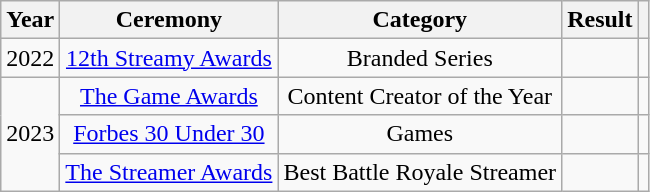<table class="wikitable plainrowheaders" style="text-align:center;">
<tr>
<th>Year</th>
<th>Ceremony</th>
<th>Category</th>
<th>Result</th>
<th></th>
</tr>
<tr>
<td>2022</td>
<td><a href='#'>12th Streamy Awards</a></td>
<td>Branded Series</td>
<td></td>
<td></td>
</tr>
<tr>
<td rowspan="3">2023</td>
<td><a href='#'>The Game Awards</a></td>
<td>Content Creator of the Year</td>
<td></td>
<td></td>
</tr>
<tr>
<td><a href='#'>Forbes 30 Under 30</a></td>
<td>Games</td>
<td></td>
<td align="center"></td>
</tr>
<tr>
<td><a href='#'>The Streamer Awards</a></td>
<td>Best Battle Royale Streamer</td>
<td></td>
<td></td>
</tr>
</table>
